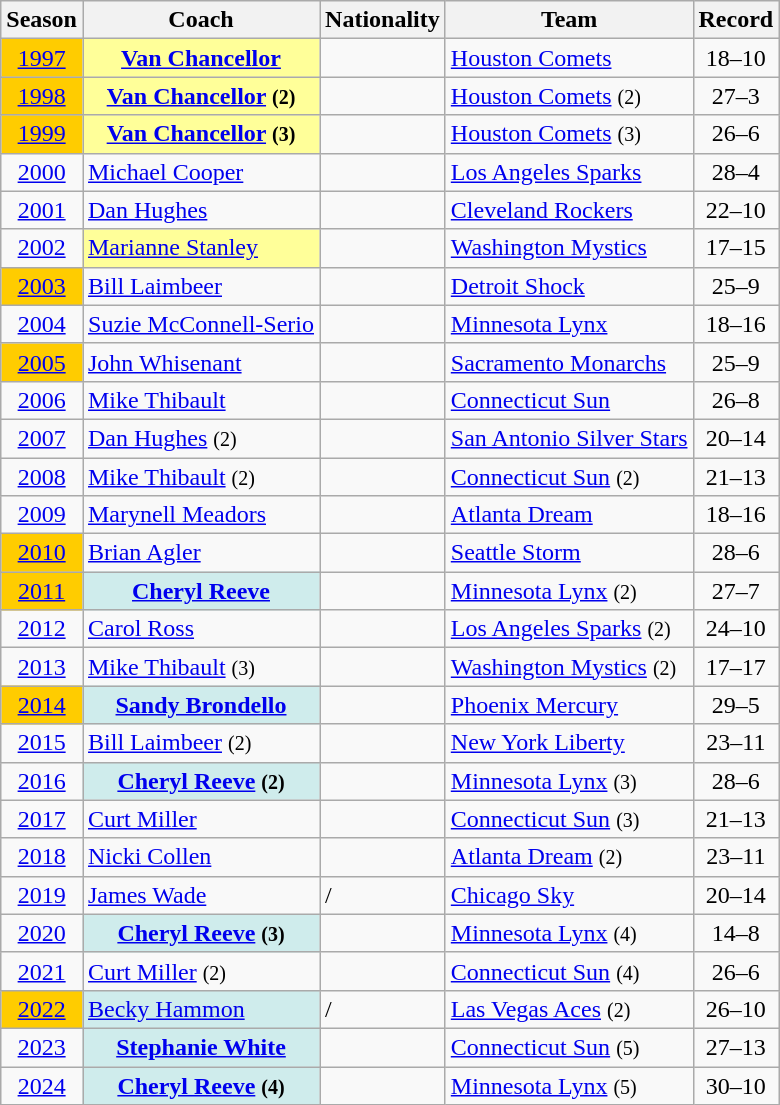<table class="wikitable plainrowheaders sortable" summary="Season (sortable), Player (sortable), Position (sortable), Nationality (sortable) and Team (sortable)">
<tr>
<th scope="col">Season</th>
<th scope="col">Coach</th>
<th scope="col">Nationality</th>
<th scope="col">Team</th>
<th scope="col">Record</th>
</tr>
<tr>
<td scope="row" style="background-color:#FFCC00; text-align: center"><a href='#'>1997</a></td>
<th scope="row" style="background-color:#FFFF99"><a href='#'>Van Chancellor</a></th>
<td></td>
<td><a href='#'>Houston Comets</a></td>
<td style="text-align: center">18–10</td>
</tr>
<tr>
<td scope="row" style="background-color:#FFCC00; text-align: center"><a href='#'>1998</a></td>
<th scope="row" style="background-color:#FFFF99"><a href='#'>Van Chancellor</a> <small>(2)</small></th>
<td></td>
<td><a href='#'>Houston Comets</a> <small>(2)</small></td>
<td style="text-align: center">27–3</td>
</tr>
<tr>
<td scope="row" style="background-color:#FFCC00; text-align: center"><a href='#'>1999</a></td>
<th scope="row" style="background-color:#FFFF99"><a href='#'>Van Chancellor</a> <small>(3)</small></th>
<td></td>
<td><a href='#'>Houston Comets</a> <small>(3)</small></td>
<td style="text-align: center">26–6</td>
</tr>
<tr>
<td style="text-align: center"><a href='#'>2000</a></td>
<td><a href='#'>Michael Cooper</a></td>
<td></td>
<td><a href='#'>Los Angeles Sparks</a></td>
<td style="text-align: center">28–4</td>
</tr>
<tr>
<td style="text-align: center"><a href='#'>2001</a></td>
<td><a href='#'>Dan Hughes</a></td>
<td></td>
<td><a href='#'>Cleveland Rockers</a></td>
<td style="text-align: center">22–10</td>
</tr>
<tr>
<td style="text-align: center"><a href='#'>2002</a></td>
<td scope="row" style="background-color:#FFFF99"><a href='#'>Marianne Stanley</a></td>
<td></td>
<td><a href='#'>Washington Mystics</a></td>
<td style="text-align: center">17–15</td>
</tr>
<tr>
<td scope="row" style="background-color:#FFCC00; text-align: center"><a href='#'>2003</a></td>
<td><a href='#'>Bill Laimbeer</a></td>
<td></td>
<td><a href='#'>Detroit Shock</a></td>
<td style="text-align: center">25–9</td>
</tr>
<tr>
<td style="text-align: center"><a href='#'>2004</a></td>
<td><a href='#'>Suzie McConnell-Serio</a></td>
<td></td>
<td><a href='#'>Minnesota Lynx</a></td>
<td style="text-align: center">18–16</td>
</tr>
<tr>
<td scope="row" style="background-color:#FFCC00; text-align: center"><a href='#'>2005</a></td>
<td><a href='#'>John Whisenant</a></td>
<td></td>
<td><a href='#'>Sacramento Monarchs</a></td>
<td style="text-align: center">25–9</td>
</tr>
<tr>
<td style="text-align: center"><a href='#'>2006</a></td>
<td><a href='#'>Mike Thibault</a></td>
<td></td>
<td><a href='#'>Connecticut Sun</a></td>
<td style="text-align: center">26–8</td>
</tr>
<tr>
<td style="text-align: center"><a href='#'>2007</a></td>
<td><a href='#'>Dan Hughes</a> <small>(2)</small></td>
<td></td>
<td><a href='#'>San Antonio Silver Stars</a></td>
<td style="text-align: center">20–14</td>
</tr>
<tr>
<td style="text-align: center"><a href='#'>2008</a></td>
<td><a href='#'>Mike Thibault</a> <small>(2)</small></td>
<td></td>
<td><a href='#'>Connecticut Sun</a> <small>(2)</small></td>
<td style="text-align: center">21–13</td>
</tr>
<tr>
<td style="text-align: center"><a href='#'>2009</a></td>
<td><a href='#'>Marynell Meadors</a></td>
<td></td>
<td><a href='#'>Atlanta Dream</a></td>
<td style="text-align: center">18–16</td>
</tr>
<tr>
<td scope="row" style="background-color:#FFCC00; text-align: center"><a href='#'>2010</a></td>
<td><a href='#'>Brian Agler</a></td>
<td></td>
<td><a href='#'>Seattle Storm</a></td>
<td style="text-align: center">28–6</td>
</tr>
<tr>
<td scope="row" style="background-color:#FFCC00; text-align: center"><a href='#'>2011</a></td>
<th scope="row" style="background-color:#CFECEC"><a href='#'>Cheryl Reeve</a></th>
<td></td>
<td><a href='#'>Minnesota Lynx</a> <small>(2)</small></td>
<td style="text-align: center">27–7</td>
</tr>
<tr>
<td style="text-align: center"><a href='#'>2012</a></td>
<td><a href='#'>Carol Ross</a></td>
<td></td>
<td><a href='#'>Los Angeles Sparks</a> <small>(2)</small></td>
<td style="text-align: center">24–10</td>
</tr>
<tr>
<td style="text-align: center"><a href='#'>2013</a></td>
<td><a href='#'>Mike Thibault</a> <small>(3)</small></td>
<td></td>
<td><a href='#'>Washington Mystics</a> <small>(2)</small></td>
<td style="text-align: center">17–17</td>
</tr>
<tr>
<td scope="row" style="background-color:#FFCC00; text-align: center"><a href='#'>2014</a></td>
<th scope="row" style="background-color:#CFECEC"><a href='#'>Sandy Brondello</a></th>
<td></td>
<td><a href='#'>Phoenix Mercury</a></td>
<td style="text-align: center">29–5</td>
</tr>
<tr>
<td style="text-align: center"><a href='#'>2015</a></td>
<td><a href='#'>Bill Laimbeer</a> <small>(2)</small></td>
<td></td>
<td><a href='#'>New York Liberty</a></td>
<td style="text-align: center">23–11</td>
</tr>
<tr>
<td style="text-align: center"><a href='#'>2016</a></td>
<th scope="row" style="background-color:#CFECEC"><a href='#'>Cheryl Reeve</a> <small>(2)</small></th>
<td></td>
<td><a href='#'>Minnesota Lynx</a> <small>(3)</small></td>
<td style="text-align: center">28–6</td>
</tr>
<tr>
<td style="text-align: center"><a href='#'>2017</a></td>
<td><a href='#'>Curt Miller</a></td>
<td></td>
<td><a href='#'>Connecticut Sun</a> <small>(3)</small></td>
<td style="text-align: center">21–13</td>
</tr>
<tr>
<td style="text-align: center"><a href='#'>2018</a></td>
<td><a href='#'>Nicki Collen</a></td>
<td></td>
<td><a href='#'>Atlanta Dream</a> <small>(2)</small></td>
<td style="text-align: center">23–11</td>
</tr>
<tr>
<td style="text-align: center"><a href='#'>2019</a></td>
<td><a href='#'>James Wade</a></td>
<td>/</td>
<td><a href='#'>Chicago Sky</a></td>
<td style="text-align: center">20–14</td>
</tr>
<tr>
<td style="text-align: center"><a href='#'>2020</a></td>
<th scope="row" style="background-color:#CFECEC"><a href='#'>Cheryl Reeve</a> <small>(3)</small></th>
<td></td>
<td><a href='#'>Minnesota Lynx</a> <small>(4)</small></td>
<td style="text-align: center">14–8</td>
</tr>
<tr>
<td style="text-align: center"><a href='#'>2021</a></td>
<td><a href='#'>Curt Miller</a> <small>(2)</small></td>
<td></td>
<td><a href='#'>Connecticut Sun</a> <small>(4)</small></td>
<td style="text-align: center">26–6</td>
</tr>
<tr>
<td scope="row" style="background-color:#FFCC00; text-align: center"><a href='#'>2022</a></td>
<td bgcolor=#CFECEC><a href='#'>Becky Hammon</a></td>
<td>/</td>
<td><a href='#'>Las Vegas Aces</a> <small>(2)</small></td>
<td align=center>26–10</td>
</tr>
<tr>
<td align=center><a href='#'>2023</a></td>
<th scope="row" style="background-color:#CFECEC"><a href='#'>Stephanie White</a></th>
<td></td>
<td><a href='#'>Connecticut Sun</a> <small>(5)</small></td>
<td style="text-align: center">27–13</td>
</tr>
<tr>
<td align=center><a href='#'>2024</a></td>
<th scope="row" style="background-color:#CFECEC"><a href='#'>Cheryl Reeve</a> <small>(4)</small></th>
<td></td>
<td><a href='#'>Minnesota Lynx</a> <small>(5)</small></td>
<td style="text-align: center">30–10</td>
</tr>
</table>
